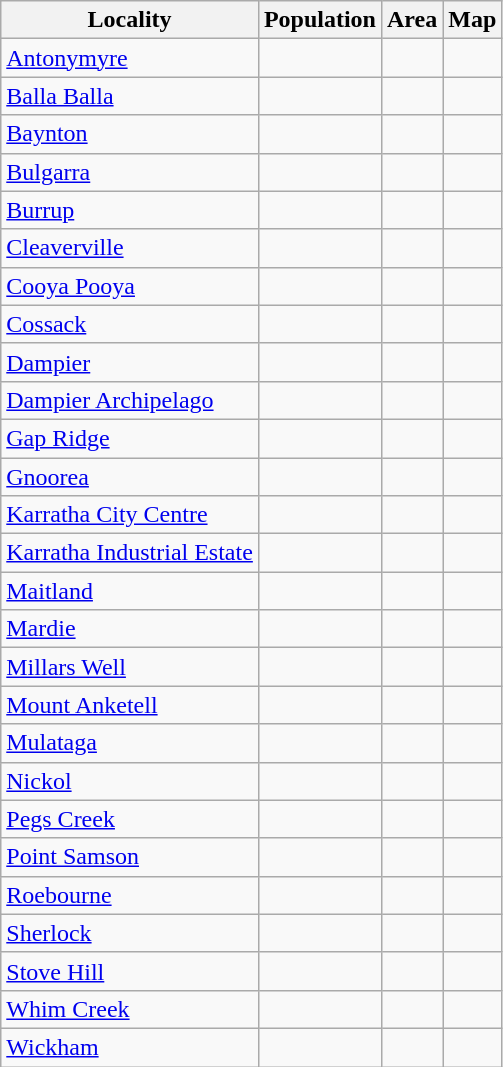<table class="wikitable sortable">
<tr>
<th>Locality</th>
<th data-sort-type=number>Population</th>
<th data-sort-type=number>Area</th>
<th>Map</th>
</tr>
<tr>
<td><a href='#'>Antonymyre</a></td>
<td></td>
<td></td>
<td></td>
</tr>
<tr>
<td><a href='#'>Balla Balla</a></td>
<td></td>
<td></td>
<td></td>
</tr>
<tr>
<td><a href='#'>Baynton</a></td>
<td></td>
<td></td>
<td></td>
</tr>
<tr>
<td><a href='#'>Bulgarra</a></td>
<td></td>
<td></td>
<td></td>
</tr>
<tr>
<td><a href='#'>Burrup</a></td>
<td></td>
<td></td>
<td></td>
</tr>
<tr>
<td><a href='#'>Cleaverville</a></td>
<td></td>
<td></td>
<td></td>
</tr>
<tr>
<td><a href='#'>Cooya Pooya</a></td>
<td></td>
<td></td>
<td></td>
</tr>
<tr>
<td><a href='#'>Cossack</a></td>
<td></td>
<td></td>
<td></td>
</tr>
<tr>
<td><a href='#'>Dampier</a></td>
<td></td>
<td></td>
<td></td>
</tr>
<tr>
<td><a href='#'>Dampier Archipelago</a></td>
<td></td>
<td></td>
<td></td>
</tr>
<tr>
<td><a href='#'>Gap Ridge</a></td>
<td></td>
<td></td>
<td></td>
</tr>
<tr>
<td><a href='#'>Gnoorea</a></td>
<td></td>
<td></td>
<td></td>
</tr>
<tr>
<td><a href='#'>Karratha City Centre</a></td>
<td></td>
<td></td>
<td></td>
</tr>
<tr>
<td><a href='#'>Karratha Industrial Estate</a></td>
<td></td>
<td></td>
<td></td>
</tr>
<tr>
<td><a href='#'>Maitland</a></td>
<td></td>
<td></td>
<td></td>
</tr>
<tr>
<td><a href='#'>Mardie</a></td>
<td></td>
<td></td>
<td></td>
</tr>
<tr>
<td><a href='#'>Millars Well</a></td>
<td></td>
<td></td>
<td></td>
</tr>
<tr>
<td><a href='#'>Mount Anketell</a></td>
<td></td>
<td></td>
<td></td>
</tr>
<tr>
<td><a href='#'>Mulataga</a></td>
<td></td>
<td></td>
<td></td>
</tr>
<tr>
<td><a href='#'>Nickol</a></td>
<td></td>
<td></td>
<td></td>
</tr>
<tr>
<td><a href='#'>Pegs Creek</a></td>
<td></td>
<td></td>
<td></td>
</tr>
<tr>
<td><a href='#'>Point Samson</a></td>
<td></td>
<td></td>
<td></td>
</tr>
<tr>
<td><a href='#'>Roebourne</a></td>
<td></td>
<td></td>
<td></td>
</tr>
<tr>
<td><a href='#'>Sherlock</a></td>
<td></td>
<td></td>
<td></td>
</tr>
<tr>
<td><a href='#'>Stove Hill</a></td>
<td></td>
<td></td>
<td></td>
</tr>
<tr>
<td><a href='#'>Whim Creek</a></td>
<td></td>
<td></td>
<td></td>
</tr>
<tr>
<td><a href='#'>Wickham</a></td>
<td></td>
<td></td>
<td></td>
</tr>
</table>
